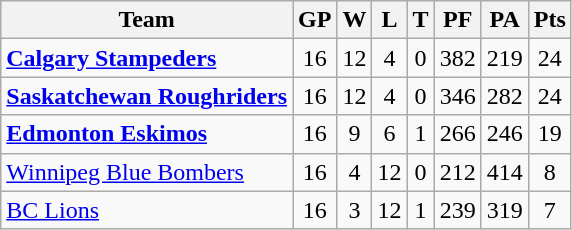<table class="wikitable" style="float:left; margin-right:1em">
<tr>
<th>Team</th>
<th>GP</th>
<th>W</th>
<th>L</th>
<th>T</th>
<th>PF</th>
<th>PA</th>
<th>Pts</th>
</tr>
<tr align="center">
<td align="left"><strong><a href='#'>Calgary Stampeders</a></strong></td>
<td>16</td>
<td>12</td>
<td>4</td>
<td>0</td>
<td>382</td>
<td>219</td>
<td>24</td>
</tr>
<tr align="center">
<td align="left"><strong><a href='#'>Saskatchewan Roughriders</a></strong></td>
<td>16</td>
<td>12</td>
<td>4</td>
<td>0</td>
<td>346</td>
<td>282</td>
<td>24</td>
</tr>
<tr align="center">
<td align="left"><strong><a href='#'>Edmonton Eskimos</a></strong></td>
<td>16</td>
<td>9</td>
<td>6</td>
<td>1</td>
<td>266</td>
<td>246</td>
<td>19</td>
</tr>
<tr align="center">
<td align="left"><a href='#'>Winnipeg Blue Bombers</a></td>
<td>16</td>
<td>4</td>
<td>12</td>
<td>0</td>
<td>212</td>
<td>414</td>
<td>8</td>
</tr>
<tr align="center">
<td align="left"><a href='#'>BC Lions</a></td>
<td>16</td>
<td>3</td>
<td>12</td>
<td>1</td>
<td>239</td>
<td>319</td>
<td>7</td>
</tr>
</table>
